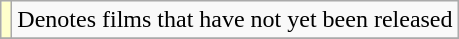<table class="wikitable">
<tr>
<td style="background:#FFFFCC;"></td>
<td>Denotes films that have not yet been released</td>
</tr>
<tr>
</tr>
</table>
